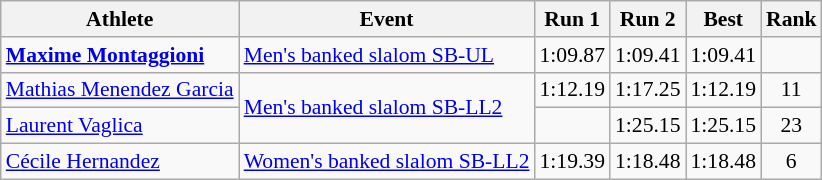<table class="wikitable" style="font-size:90%">
<tr>
<th>Athlete</th>
<th>Event</th>
<th>Run 1</th>
<th>Run 2</th>
<th>Best</th>
<th>Rank</th>
</tr>
<tr align=center>
<td align=left><strong><a href='#'>Maxime Montaggioni</a></strong></td>
<td align=left><a href='#'>Men's banked slalom SB-UL</a></td>
<td>1:09.87</td>
<td>1:09.41</td>
<td>1:09.41</td>
<td></td>
</tr>
<tr align=center>
<td align=left><a href='#'>Mathias Menendez Garcia</a></td>
<td align=left rowspan=2><a href='#'>Men's banked slalom SB-LL2</a></td>
<td>1:12.19</td>
<td>1:17.25</td>
<td>1:12.19</td>
<td>11</td>
</tr>
<tr align=center>
<td align=left><a href='#'>Laurent Vaglica</a></td>
<td></td>
<td>1:25.15</td>
<td>1:25.15</td>
<td>23</td>
</tr>
<tr align=center>
<td align=left><a href='#'>Cécile Hernandez</a></td>
<td align=left><a href='#'>Women's banked slalom SB-LL2</a></td>
<td>1:19.39</td>
<td>1:18.48</td>
<td>1:18.48</td>
<td>6</td>
</tr>
</table>
